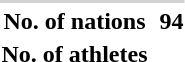<table>
<tr>
</tr>
<tr>
</tr>
<tr>
</tr>
<tr>
</tr>
<tr>
</tr>
<tr>
</tr>
<tr>
</tr>
<tr>
</tr>
<tr>
</tr>
<tr>
</tr>
<tr>
</tr>
<tr>
</tr>
<tr>
</tr>
<tr>
</tr>
<tr>
</tr>
<tr>
</tr>
<tr>
</tr>
<tr>
</tr>
<tr>
</tr>
<tr>
</tr>
<tr>
</tr>
<tr>
</tr>
<tr>
</tr>
<tr>
</tr>
<tr>
</tr>
<tr>
</tr>
<tr>
</tr>
<tr>
</tr>
<tr>
</tr>
<tr>
</tr>
<tr>
</tr>
<tr>
</tr>
<tr>
</tr>
<tr>
</tr>
<tr>
</tr>
<tr>
</tr>
<tr>
</tr>
<tr>
</tr>
<tr>
</tr>
<tr>
</tr>
<tr>
</tr>
<tr>
</tr>
<tr>
</tr>
<tr>
</tr>
<tr>
</tr>
<tr>
</tr>
<tr>
</tr>
<tr>
</tr>
<tr>
</tr>
<tr>
</tr>
<tr>
</tr>
<tr>
</tr>
<tr>
</tr>
<tr>
</tr>
<tr>
</tr>
<tr>
</tr>
<tr>
</tr>
<tr>
</tr>
<tr>
</tr>
<tr>
</tr>
<tr>
</tr>
<tr>
</tr>
<tr>
</tr>
<tr>
</tr>
<tr>
</tr>
<tr>
</tr>
<tr>
</tr>
<tr>
</tr>
<tr>
</tr>
<tr>
</tr>
<tr>
</tr>
<tr>
</tr>
<tr>
</tr>
<tr>
</tr>
<tr>
</tr>
<tr>
</tr>
<tr>
</tr>
<tr>
</tr>
<tr>
</tr>
<tr>
</tr>
<tr>
</tr>
<tr>
</tr>
<tr>
</tr>
<tr>
</tr>
<tr>
</tr>
<tr>
</tr>
<tr>
</tr>
<tr>
</tr>
<tr>
</tr>
<tr>
</tr>
<tr>
</tr>
<tr>
</tr>
<tr>
</tr>
<tr>
</tr>
<tr>
</tr>
<tr>
</tr>
<tr>
</tr>
<tr>
</tr>
<tr>
</tr>
<tr>
</tr>
<tr>
</tr>
<tr>
</tr>
<tr>
</tr>
<tr>
</tr>
<tr>
</tr>
<tr>
</tr>
<tr>
</tr>
<tr>
</tr>
<tr style="background:lightgray;">
<td colspan=34></td>
</tr>
<tr align=center>
<th>No. of nations</th>
<th colspan=30></th>
<th>94</th>
</tr>
<tr align=center>
<th>No. of athletes</th>
<th colspan=30></th>
<th></th>
</tr>
<tr>
</tr>
</table>
